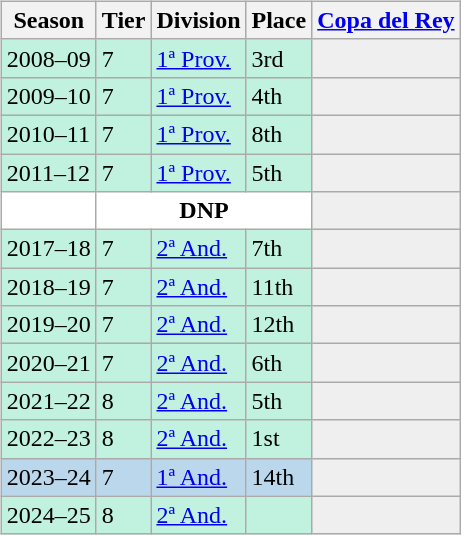<table>
<tr>
<td valign="top" width=0%><br><table class="wikitable">
<tr style="background:#f0f6fa;">
<th>Season</th>
<th>Tier</th>
<th>Division</th>
<th>Place</th>
<th><a href='#'>Copa del Rey</a></th>
</tr>
<tr>
<td style="background:#C0F2DF;">2008–09</td>
<td style="background:#C0F2DF;">7</td>
<td style="background:#C0F2DF;"><a href='#'>1ª Prov.</a></td>
<td style="background:#C0F2DF;">3rd</td>
<th style="background:#efefef;"></th>
</tr>
<tr>
<td style="background:#C0F2DF;">2009–10</td>
<td style="background:#C0F2DF;">7</td>
<td style="background:#C0F2DF;"><a href='#'>1ª Prov.</a></td>
<td style="background:#C0F2DF;">4th</td>
<th style="background:#efefef;"></th>
</tr>
<tr>
<td style="background:#C0F2DF;">2010–11</td>
<td style="background:#C0F2DF;">7</td>
<td style="background:#C0F2DF;"><a href='#'>1ª Prov.</a></td>
<td style="background:#C0F2DF;">8th</td>
<th style="background:#efefef;"></th>
</tr>
<tr>
<td style="background:#C0F2DF;">2011–12</td>
<td style="background:#C0F2DF;">7</td>
<td style="background:#C0F2DF;"><a href='#'>1ª Prov.</a></td>
<td style="background:#C0F2DF;">5th</td>
<th style="background:#efefef;"></th>
</tr>
<tr>
<td style="background:#FFFFFF;"></td>
<th style="background:#FFFFFF;" colspan="3">DNP</th>
<th style="background:#efefef;"></th>
</tr>
<tr>
<td style="background:#C0F2DF;">2017–18</td>
<td style="background:#C0F2DF;">7</td>
<td style="background:#C0F2DF;"><a href='#'>2ª And.</a></td>
<td style="background:#C0F2DF;">7th</td>
<td style="background:#efefef;"></td>
</tr>
<tr>
<td style="background:#C0F2DF;">2018–19</td>
<td style="background:#C0F2DF;">7</td>
<td style="background:#C0F2DF;"><a href='#'>2ª And.</a></td>
<td style="background:#C0F2DF;">11th</td>
<td style="background:#efefef;"></td>
</tr>
<tr>
<td style="background:#C0F2DF;">2019–20</td>
<td style="background:#C0F2DF;">7</td>
<td style="background:#C0F2DF;"><a href='#'>2ª And.</a></td>
<td style="background:#C0F2DF;">12th</td>
<td style="background:#efefef;"></td>
</tr>
<tr>
<td style="background:#C0F2DF;">2020–21</td>
<td style="background:#C0F2DF;">7</td>
<td style="background:#C0F2DF;"><a href='#'>2ª And.</a></td>
<td style="background:#C0F2DF;">6th</td>
<td style="background:#efefef;"></td>
</tr>
<tr>
<td style="background:#C0F2DF;">2021–22</td>
<td style="background:#C0F2DF;">8</td>
<td style="background:#C0F2DF;"><a href='#'>2ª And.</a></td>
<td style="background:#C0F2DF;">5th</td>
<td style="background:#efefef;"></td>
</tr>
<tr>
<td style="background:#C0F2DF;">2022–23</td>
<td style="background:#C0F2DF;">8</td>
<td style="background:#C0F2DF;"><a href='#'>2ª And.</a></td>
<td style="background:#C0F2DF;">1st</td>
<td style="background:#efefef;"></td>
</tr>
<tr>
<td style="background:#BBD7EC;">2023–24</td>
<td style="background:#BBD7EC;">7</td>
<td style="background:#BBD7EC;"><a href='#'>1ª And.</a></td>
<td style="background:#BBD7EC;">14th</td>
<td style="background:#efefef;"></td>
</tr>
<tr>
<td style="background:#C0F2DF;">2024–25</td>
<td style="background:#C0F2DF;">8</td>
<td style="background:#C0F2DF;"><a href='#'>2ª And.</a></td>
<td style="background:#C0F2DF;"></td>
<td style="background:#efefef;"></td>
</tr>
</table>
</td>
</tr>
</table>
